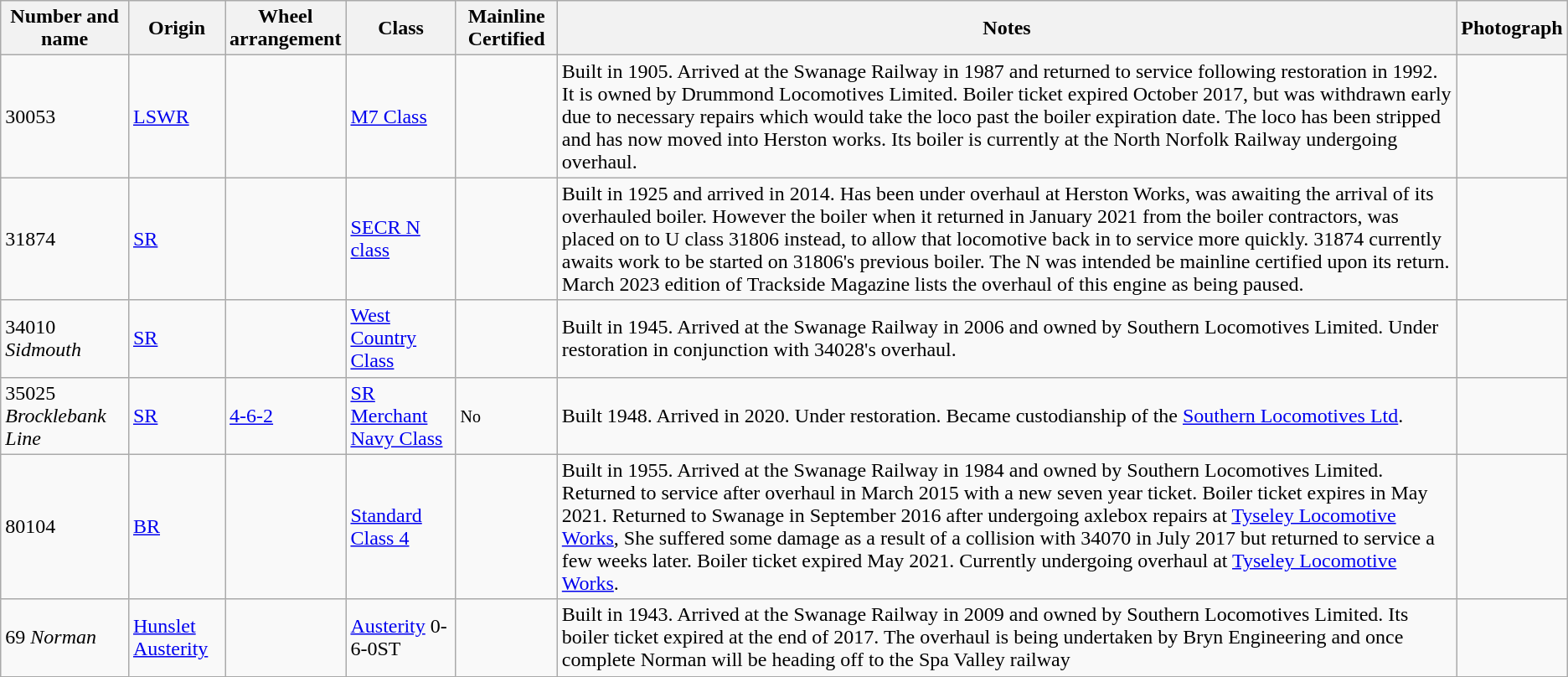<table class="wikitable">
<tr>
<th>Number and name</th>
<th>Origin</th>
<th>Wheel<br>arrangement</th>
<th>Class</th>
<th>Mainline Certified</th>
<th>Notes</th>
<th>Photograph</th>
</tr>
<tr>
<td>30053</td>
<td><a href='#'>LSWR</a></td>
<td></td>
<td><a href='#'>M7 Class</a></td>
<td></td>
<td>Built in 1905. Arrived at the Swanage Railway in 1987 and returned to service following restoration in 1992. It is owned by Drummond Locomotives Limited. Boiler ticket expired October 2017, but was withdrawn early due to necessary repairs which would take the loco past the boiler expiration date. The loco has been stripped and has now moved into Herston works. Its boiler is currently at the North Norfolk Railway undergoing overhaul.</td>
<td></td>
</tr>
<tr>
<td>31874</td>
<td><a href='#'>SR</a></td>
<td></td>
<td><a href='#'>SECR N class</a></td>
<td></td>
<td>Built in 1925 and arrived in 2014. Has been under overhaul at Herston Works, was awaiting the arrival of its overhauled boiler. However the boiler when it returned in January 2021 from the boiler contractors, was placed on to U class 31806 instead, to allow that locomotive back in to service more quickly. 31874 currently awaits work to be started on 31806's previous boiler. The N was intended be mainline certified upon its return. March 2023 edition of Trackside Magazine lists the overhaul of this engine as being paused.</td>
<td></td>
</tr>
<tr>
<td>34010 <em>Sidmouth</em></td>
<td><a href='#'>SR</a></td>
<td></td>
<td><a href='#'>West Country Class</a></td>
<td></td>
<td>Built in 1945. Arrived at the Swanage Railway in 2006 and owned by Southern Locomotives Limited. Under restoration in conjunction with 34028's overhaul.</td>
<td></td>
</tr>
<tr>
<td>35025 <em>Brocklebank Line</em></td>
<td><a href='#'>SR</a></td>
<td><a href='#'>4-6-2</a></td>
<td><a href='#'>SR Merchant Navy Class</a></td>
<td><small>No</small></td>
<td>Built 1948. Arrived in 2020. Under restoration. Became custodianship of the <a href='#'>Southern Locomotives Ltd</a>.</td>
<td></td>
</tr>
<tr>
<td>80104</td>
<td><a href='#'>BR</a></td>
<td></td>
<td><a href='#'>Standard Class 4</a></td>
<td></td>
<td>Built in 1955. Arrived at the Swanage Railway in 1984 and owned by Southern Locomotives Limited. Returned to service after overhaul in March 2015 with a new seven year ticket. Boiler ticket expires in May 2021. Returned to Swanage in September 2016 after undergoing axlebox repairs at <a href='#'>Tyseley Locomotive Works</a>, She suffered some damage as a result of a collision with 34070 in July 2017 but returned to service a few weeks later. Boiler ticket expired May 2021. Currently undergoing overhaul at <a href='#'>Tyseley Locomotive Works</a>.</td>
<td></td>
</tr>
<tr>
<td>69 <em>Norman</em></td>
<td><a href='#'>Hunslet Austerity</a></td>
<td></td>
<td><a href='#'>Austerity</a> 0-6-0ST</td>
<td></td>
<td>Built in 1943. Arrived at the Swanage Railway in 2009 and owned by Southern Locomotives Limited. Its boiler ticket expired at the end of 2017. The overhaul is being undertaken by Bryn Engineering and once complete Norman will be heading off to the Spa Valley railway </td>
<td></td>
</tr>
</table>
